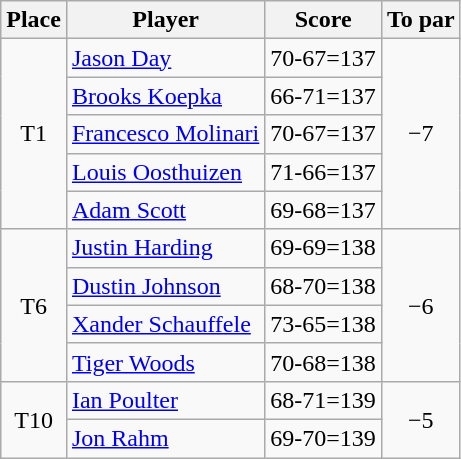<table class="wikitable">
<tr>
<th>Place</th>
<th>Player</th>
<th>Score</th>
<th>To par</th>
</tr>
<tr>
<td rowspan=5 align=center>T1</td>
<td> <a href='#'>Jason Day</a></td>
<td>70-67=137</td>
<td rowspan=5 align=center>−7</td>
</tr>
<tr>
<td> <a href='#'>Brooks Koepka</a></td>
<td>66-71=137</td>
</tr>
<tr>
<td> <a href='#'>Francesco Molinari</a></td>
<td>70-67=137</td>
</tr>
<tr>
<td> <a href='#'>Louis Oosthuizen</a></td>
<td>71-66=137</td>
</tr>
<tr>
<td> <a href='#'>Adam Scott</a></td>
<td>69-68=137</td>
</tr>
<tr>
<td rowspan=4 align=center>T6</td>
<td> <a href='#'>Justin Harding</a></td>
<td>69-69=138</td>
<td rowspan=4 align=center>−6</td>
</tr>
<tr>
<td> <a href='#'>Dustin Johnson</a></td>
<td>68-70=138</td>
</tr>
<tr>
<td> <a href='#'>Xander Schauffele</a></td>
<td>73-65=138</td>
</tr>
<tr>
<td> <a href='#'>Tiger Woods</a></td>
<td>70-68=138</td>
</tr>
<tr>
<td rowspan=2 align=center>T10</td>
<td> <a href='#'>Ian Poulter</a></td>
<td>68-71=139</td>
<td rowspan=2 align=center>−5</td>
</tr>
<tr>
<td> <a href='#'>Jon Rahm</a></td>
<td>69-70=139</td>
</tr>
</table>
